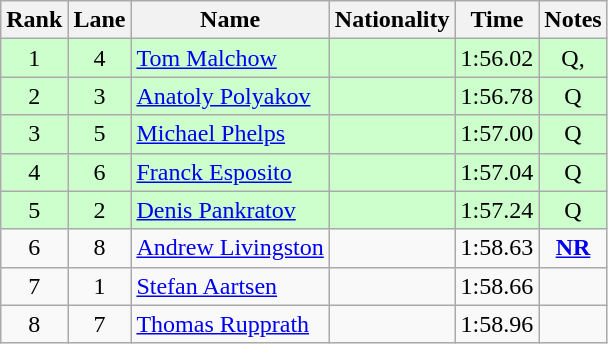<table class="wikitable sortable" style="text-align:center">
<tr>
<th>Rank</th>
<th>Lane</th>
<th>Name</th>
<th>Nationality</th>
<th>Time</th>
<th>Notes</th>
</tr>
<tr bgcolor=ccffcc>
<td>1</td>
<td>4</td>
<td align=left><a href='#'>Tom Malchow</a></td>
<td align=left></td>
<td>1:56.02</td>
<td>Q, </td>
</tr>
<tr bgcolor=ccffcc>
<td>2</td>
<td>3</td>
<td align=left><a href='#'>Anatoly Polyakov</a></td>
<td align=left></td>
<td>1:56.78</td>
<td>Q</td>
</tr>
<tr bgcolor=ccffcc>
<td>3</td>
<td>5</td>
<td align=left><a href='#'>Michael Phelps</a></td>
<td align=left></td>
<td>1:57.00</td>
<td>Q</td>
</tr>
<tr bgcolor=ccffcc>
<td>4</td>
<td>6</td>
<td align=left><a href='#'>Franck Esposito</a></td>
<td align=left></td>
<td>1:57.04</td>
<td>Q</td>
</tr>
<tr bgcolor=ccffcc>
<td>5</td>
<td>2</td>
<td align=left><a href='#'>Denis Pankratov</a></td>
<td align=left></td>
<td>1:57.24</td>
<td>Q</td>
</tr>
<tr>
<td>6</td>
<td>8</td>
<td align=left><a href='#'>Andrew Livingston</a></td>
<td align=left></td>
<td>1:58.63</td>
<td><strong><a href='#'>NR</a></strong></td>
</tr>
<tr>
<td>7</td>
<td>1</td>
<td align=left><a href='#'>Stefan Aartsen</a></td>
<td align=left></td>
<td>1:58.66</td>
<td></td>
</tr>
<tr>
<td>8</td>
<td>7</td>
<td align=left><a href='#'>Thomas Rupprath</a></td>
<td align=left></td>
<td>1:58.96</td>
<td></td>
</tr>
</table>
